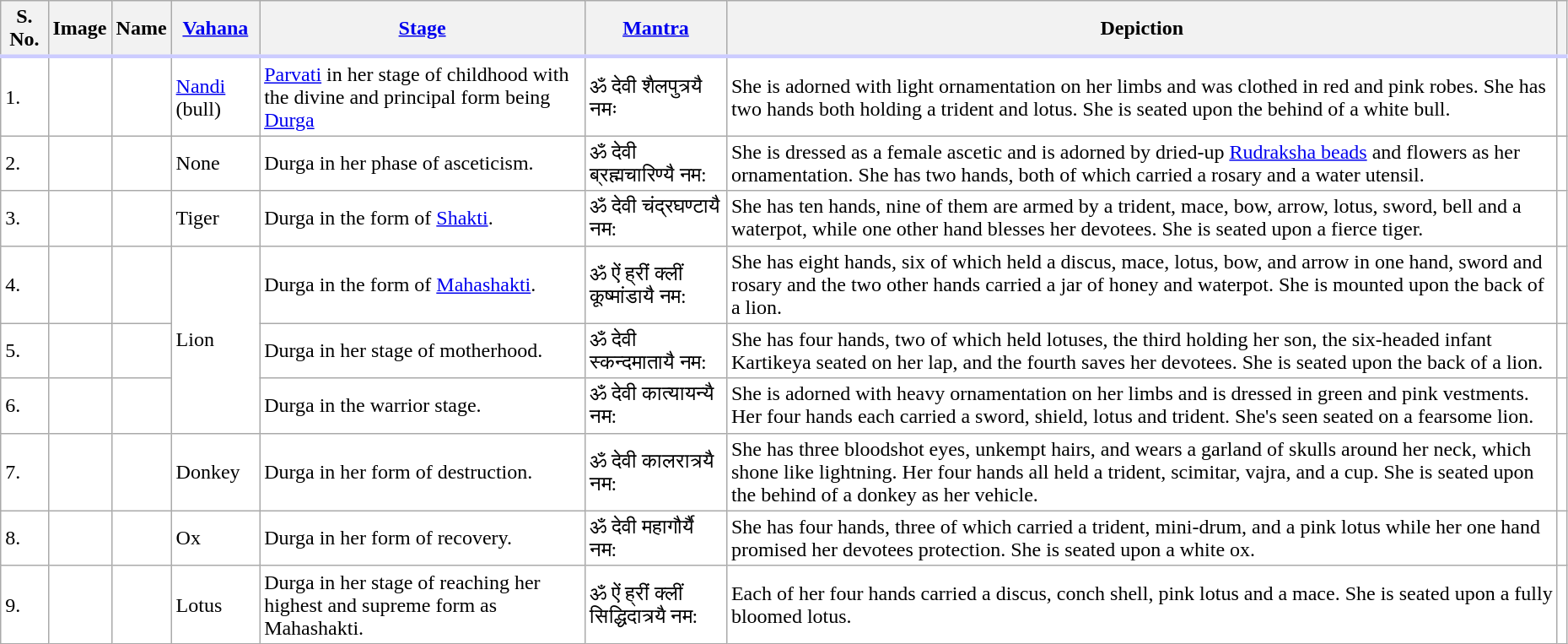<table class="wikitable" width="98%" style="background:white;">
<tr style="border-bottom:3px solid #CCCCFF">
<th>S. No.</th>
<th>Image<br></th>
<th>Name</th>
<th><a href='#'>Vahana</a></th>
<th><a href='#'>Stage</a></th>
<th><a href='#'>Mantra</a></th>
<th>Depiction</th>
<th></th>
</tr>
<tr>
<td>1.</td>
<td></td>
<td><br></td>
<td><a href='#'>Nandi</a> (bull)</td>
<td><a href='#'>Parvati</a> in her stage of childhood with the divine and principal form being <a href='#'>Durga</a></td>
<td>ॐ देवी शैलपुत्र्यै नमः</td>
<td>She is adorned with light ornamentation on her limbs and was clothed in red and pink robes. She has two hands both holding a trident and lotus. She is seated upon the behind of a white bull.</td>
<td></td>
</tr>
<tr>
<td>2.</td>
<td></td>
<td><br></td>
<td>None</td>
<td>Durga in her phase of asceticism.</td>
<td>ॐ देवी ब्रह्मचारिण्यै नम:</td>
<td>She is dressed as a female ascetic and is adorned by dried-up <a href='#'>Rudraksha beads</a> and flowers as her ornamentation. She has two hands, both of which carried a rosary and a water utensil.</td>
<td></td>
</tr>
<tr>
<td>3.</td>
<td></td>
<td><br></td>
<td>Tiger</td>
<td>Durga in the form of <a href='#'>Shakti</a>.</td>
<td>ॐ देवी चंद्रघण्टायै नम:</td>
<td>She has ten hands, nine of them are armed by a trident, mace, bow, arrow, lotus, sword, bell and a waterpot, while one other hand blesses her devotees. She is seated upon a fierce tiger.</td>
<td></td>
</tr>
<tr>
<td>4.</td>
<td></td>
<td><br></td>
<td rowspan="3">Lion</td>
<td>Durga in the form of <a href='#'>Mahashakti</a>.</td>
<td>ॐ ऐं ह्रीं क्लीं कूष्मांडायै नम:</td>
<td>She has eight hands, six of which held a discus, mace, lotus, bow, and arrow in one hand, sword and rosary and the two other hands carried a jar of honey and waterpot. She is mounted upon the back of a lion.</td>
<td></td>
</tr>
<tr>
<td>5.</td>
<td></td>
<td><br></td>
<td>Durga in her stage of motherhood.</td>
<td>ॐ देवी स्कन्दमातायै नम:</td>
<td>She has four hands, two of which held lotuses, the third holding her son, the six-headed infant Kartikeya seated on her lap, and the fourth saves her devotees. She is seated upon the back of a lion.</td>
<td></td>
</tr>
<tr>
<td>6.</td>
<td></td>
<td><br></td>
<td>Durga in the warrior stage.</td>
<td>ॐ देवी कात्यायन्यै नम:</td>
<td>She is adorned with heavy ornamentation on her limbs and is dressed in green and pink vestments. Her four hands each carried a sword, shield, lotus and trident. She's seen seated on a fearsome lion.</td>
<td></td>
</tr>
<tr>
<td>7.</td>
<td></td>
<td><br></td>
<td>Donkey</td>
<td>Durga in her form of destruction.</td>
<td>ॐ देवी कालरात्र्यै नम:</td>
<td>She has three bloodshot eyes, unkempt hairs, and wears a garland of skulls around her neck, which shone like lightning. Her four hands all held a trident, scimitar, vajra, and a cup. She is seated upon the behind of a donkey as her vehicle.</td>
<td></td>
</tr>
<tr>
<td>8.</td>
<td></td>
<td><br></td>
<td>Ox</td>
<td>Durga in her form of recovery.</td>
<td>ॐ देवी महागौर्यै नम:</td>
<td>She has four hands, three of which carried a trident, mini-drum, and a pink lotus while her one hand promised her devotees protection. She is seated upon a white ox.</td>
<td></td>
</tr>
<tr>
<td>9.</td>
<td></td>
<td><br></td>
<td>Lotus</td>
<td>Durga in her stage of reaching her highest and supreme form as Mahashakti.</td>
<td>ॐ ऐं ह्रीं क्लीं सिद्धिदात्र्यै नम:</td>
<td>Each of her four hands carried a discus, conch shell, pink lotus and a mace. She is seated upon a fully bloomed lotus.</td>
<td></td>
</tr>
</table>
